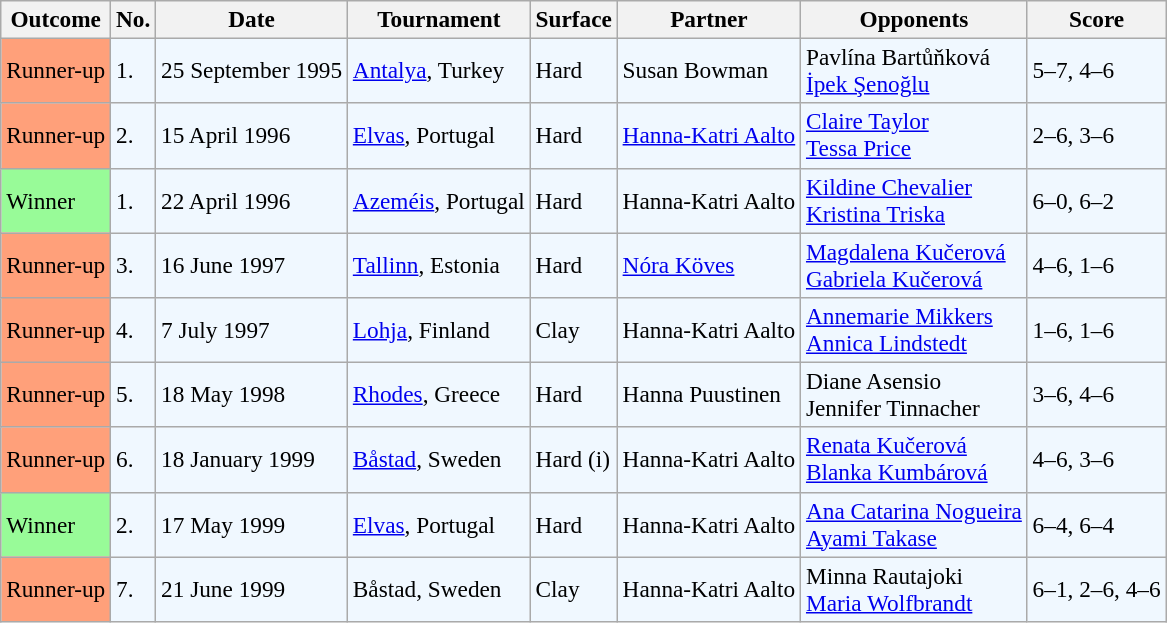<table class="sortable wikitable" style=font-size:97%>
<tr>
<th>Outcome</th>
<th>No.</th>
<th>Date</th>
<th>Tournament</th>
<th>Surface</th>
<th>Partner</th>
<th>Opponents</th>
<th>Score</th>
</tr>
<tr style="background:#f0f8ff;">
<td style="background:#ffa07a;">Runner-up</td>
<td>1.</td>
<td>25 September 1995</td>
<td><a href='#'>Antalya</a>, Turkey</td>
<td>Hard</td>
<td> Susan Bowman</td>
<td> Pavlína Bartůňková <br>  <a href='#'>İpek Şenoğlu</a></td>
<td>5–7, 4–6</td>
</tr>
<tr style="background:#f0f8ff;">
<td style="background:#ffa07a;">Runner-up</td>
<td>2.</td>
<td>15 April 1996</td>
<td><a href='#'>Elvas</a>, Portugal</td>
<td>Hard</td>
<td> <a href='#'>Hanna-Katri Aalto</a></td>
<td> <a href='#'>Claire Taylor</a> <br>  <a href='#'>Tessa Price</a></td>
<td>2–6, 3–6</td>
</tr>
<tr style="background:#f0f8ff;">
<td style="background:#98fb98;">Winner</td>
<td>1.</td>
<td>22 April 1996</td>
<td><a href='#'>Azeméis</a>, Portugal</td>
<td>Hard</td>
<td> Hanna-Katri Aalto</td>
<td> <a href='#'>Kildine Chevalier</a> <br>  <a href='#'>Kristina Triska</a></td>
<td>6–0, 6–2</td>
</tr>
<tr style="background:#f0f8ff;">
<td style="background:#ffa07a;">Runner-up</td>
<td>3.</td>
<td>16 June 1997</td>
<td><a href='#'>Tallinn</a>, Estonia</td>
<td>Hard</td>
<td> <a href='#'>Nóra Köves</a></td>
<td> <a href='#'>Magdalena Kučerová</a> <br>  <a href='#'>Gabriela Kučerová</a></td>
<td>4–6, 1–6</td>
</tr>
<tr style="background:#f0f8ff;">
<td bgcolor="FFA07A">Runner-up</td>
<td>4.</td>
<td>7 July 1997</td>
<td><a href='#'>Lohja</a>, Finland</td>
<td>Clay</td>
<td> Hanna-Katri Aalto</td>
<td> <a href='#'>Annemarie Mikkers</a> <br>  <a href='#'>Annica Lindstedt</a></td>
<td>1–6, 1–6</td>
</tr>
<tr style="background:#f0f8ff;">
<td style="background:#ffa07a;">Runner-up</td>
<td>5.</td>
<td>18 May 1998</td>
<td><a href='#'>Rhodes</a>, Greece</td>
<td>Hard</td>
<td> Hanna Puustinen</td>
<td> Diane Asensio <br>  Jennifer Tinnacher</td>
<td>3–6, 4–6</td>
</tr>
<tr style="background:#f0f8ff;">
<td style="background:#ffa07a;">Runner-up</td>
<td>6.</td>
<td>18 January 1999</td>
<td><a href='#'>Båstad</a>, Sweden</td>
<td>Hard (i)</td>
<td> Hanna-Katri Aalto</td>
<td> <a href='#'>Renata Kučerová</a> <br>  <a href='#'>Blanka Kumbárová</a></td>
<td>4–6, 3–6</td>
</tr>
<tr style="background:#f0f8ff;">
<td style="background:#98fb98;">Winner</td>
<td>2.</td>
<td>17 May 1999</td>
<td><a href='#'>Elvas</a>, Portugal</td>
<td>Hard</td>
<td> Hanna-Katri Aalto</td>
<td> <a href='#'>Ana Catarina Nogueira</a> <br>  <a href='#'>Ayami Takase</a></td>
<td>6–4, 6–4</td>
</tr>
<tr style="background:#f0f8ff;">
<td bgcolor=FFA07A>Runner-up</td>
<td>7.</td>
<td>21 June 1999</td>
<td>Båstad, Sweden</td>
<td>Clay</td>
<td> Hanna-Katri Aalto</td>
<td> Minna Rautajoki <br>  <a href='#'>Maria Wolfbrandt</a></td>
<td>6–1, 2–6, 4–6</td>
</tr>
</table>
